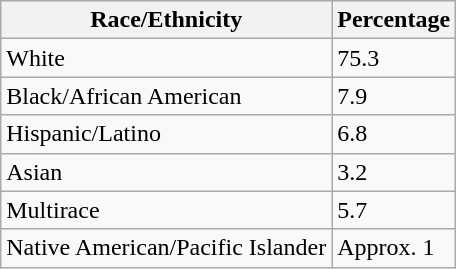<table class="wikitable">
<tr>
<th>Race/Ethnicity</th>
<th>Percentage</th>
</tr>
<tr>
<td>White</td>
<td>75.3</td>
</tr>
<tr>
<td>Black/African American</td>
<td>7.9</td>
</tr>
<tr>
<td>Hispanic/Latino</td>
<td>6.8</td>
</tr>
<tr>
<td>Asian</td>
<td>3.2</td>
</tr>
<tr>
<td>Multirace</td>
<td>5.7</td>
</tr>
<tr>
<td>Native American/Pacific Islander</td>
<td>Approx. 1</td>
</tr>
</table>
